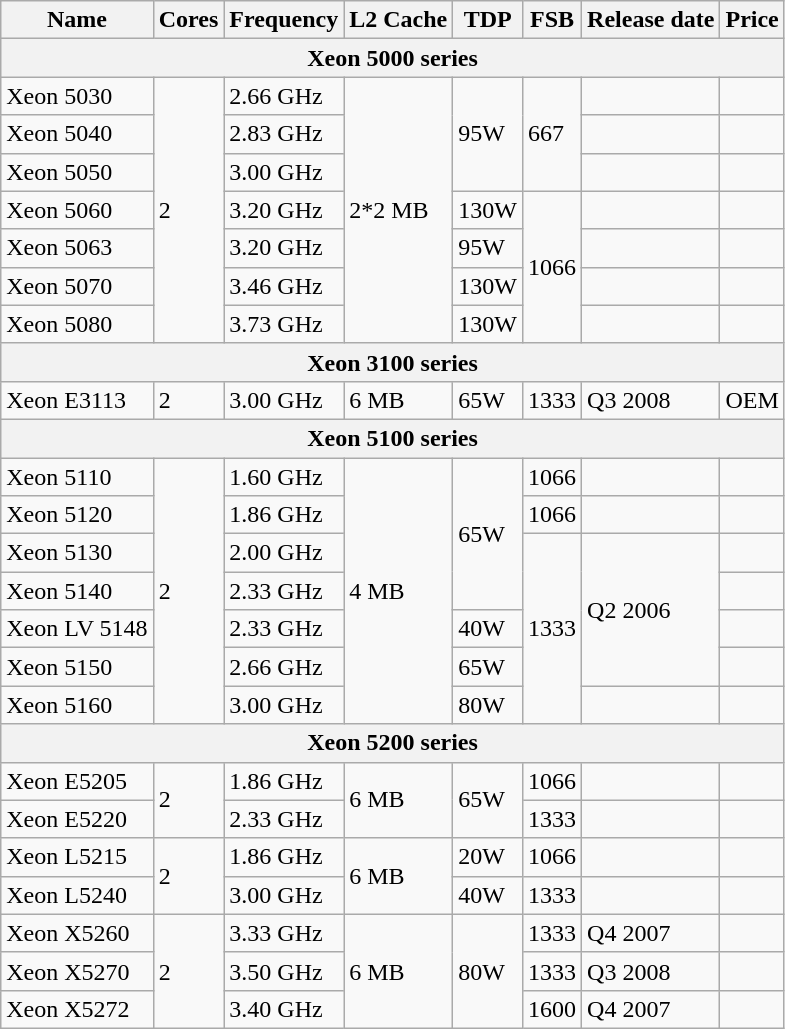<table class="wikitable">
<tr>
<th>Name</th>
<th>Cores</th>
<th>Frequency</th>
<th>L2 Cache</th>
<th>TDP</th>
<th>FSB</th>
<th>Release date</th>
<th>Price</th>
</tr>
<tr>
<th colspan="8">Xeon 5000 series</th>
</tr>
<tr>
<td>Xeon 5030</td>
<td rowspan="7">2</td>
<td>2.66 GHz</td>
<td rowspan="7">2*2 MB</td>
<td rowspan="3">95W</td>
<td rowspan="3">667</td>
<td></td>
<td></td>
</tr>
<tr>
<td>Xeon 5040</td>
<td>2.83 GHz</td>
<td></td>
<td></td>
</tr>
<tr>
<td>Xeon 5050</td>
<td>3.00 GHz</td>
<td></td>
<td></td>
</tr>
<tr>
<td>Xeon 5060</td>
<td>3.20 GHz</td>
<td>130W</td>
<td rowspan="4">1066</td>
<td></td>
<td></td>
</tr>
<tr>
<td>Xeon 5063</td>
<td>3.20 GHz</td>
<td>95W</td>
<td></td>
<td></td>
</tr>
<tr>
<td>Xeon 5070</td>
<td>3.46 GHz</td>
<td>130W</td>
<td></td>
<td></td>
</tr>
<tr>
<td>Xeon 5080</td>
<td>3.73 GHz</td>
<td>130W</td>
<td></td>
<td></td>
</tr>
<tr>
<th colspan="8">Xeon 3100 series</th>
</tr>
<tr>
<td>Xeon E3113</td>
<td>2</td>
<td>3.00 GHz</td>
<td>6 MB</td>
<td>65W</td>
<td>1333</td>
<td>Q3 2008</td>
<td>OEM</td>
</tr>
<tr>
<th colspan="8">Xeon 5100 series</th>
</tr>
<tr>
<td>Xeon 5110</td>
<td rowspan="7">2</td>
<td>1.60 GHz</td>
<td rowspan="7">4 MB</td>
<td rowspan="4">65W</td>
<td>1066</td>
<td></td>
<td></td>
</tr>
<tr>
<td>Xeon 5120</td>
<td>1.86 GHz</td>
<td>1066</td>
<td></td>
<td></td>
</tr>
<tr>
<td>Xeon 5130</td>
<td>2.00 GHz</td>
<td rowspan="5">1333</td>
<td rowspan="4">Q2 2006</td>
<td></td>
</tr>
<tr>
<td>Xeon 5140</td>
<td>2.33 GHz</td>
<td></td>
</tr>
<tr>
<td>Xeon LV 5148</td>
<td>2.33 GHz</td>
<td>40W</td>
<td></td>
</tr>
<tr>
<td>Xeon 5150</td>
<td>2.66 GHz</td>
<td>65W</td>
<td></td>
</tr>
<tr>
<td>Xeon 5160</td>
<td>3.00 GHz</td>
<td>80W</td>
<td></td>
<td></td>
</tr>
<tr>
<th colspan="8">Xeon 5200 series</th>
</tr>
<tr>
<td>Xeon E5205</td>
<td rowspan="2">2</td>
<td>1.86 GHz</td>
<td rowspan="2">6 MB</td>
<td rowspan="2">65W</td>
<td>1066</td>
<td></td>
<td></td>
</tr>
<tr>
<td>Xeon E5220</td>
<td>2.33 GHz</td>
<td>1333</td>
<td></td>
<td></td>
</tr>
<tr>
<td>Xeon L5215</td>
<td rowspan="2">2</td>
<td>1.86 GHz</td>
<td rowspan="2">6 MB</td>
<td>20W</td>
<td>1066</td>
<td></td>
<td></td>
</tr>
<tr>
<td>Xeon L5240</td>
<td>3.00 GHz</td>
<td>40W</td>
<td>1333</td>
<td></td>
<td></td>
</tr>
<tr>
<td>Xeon X5260</td>
<td rowspan="3">2</td>
<td>3.33 GHz</td>
<td rowspan="3">6 MB</td>
<td rowspan="3">80W</td>
<td>1333</td>
<td>Q4 2007</td>
<td></td>
</tr>
<tr>
<td>Xeon X5270</td>
<td>3.50 GHz</td>
<td>1333</td>
<td>Q3 2008</td>
<td></td>
</tr>
<tr>
<td>Xeon X5272</td>
<td>3.40 GHz</td>
<td>1600</td>
<td>Q4 2007</td>
<td></td>
</tr>
</table>
